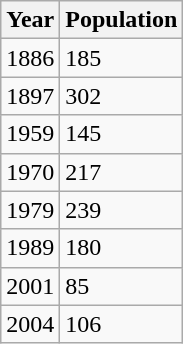<table class="wikitable sortable">
<tr>
<th>Year</th>
<th>Population</th>
</tr>
<tr>
<td>1886</td>
<td>185</td>
</tr>
<tr>
<td>1897</td>
<td>302</td>
</tr>
<tr>
<td>1959</td>
<td>145</td>
</tr>
<tr>
<td>1970</td>
<td>217</td>
</tr>
<tr>
<td>1979</td>
<td>239</td>
</tr>
<tr>
<td>1989</td>
<td>180</td>
</tr>
<tr>
<td>2001</td>
<td>85</td>
</tr>
<tr>
<td>2004</td>
<td>106</td>
</tr>
</table>
